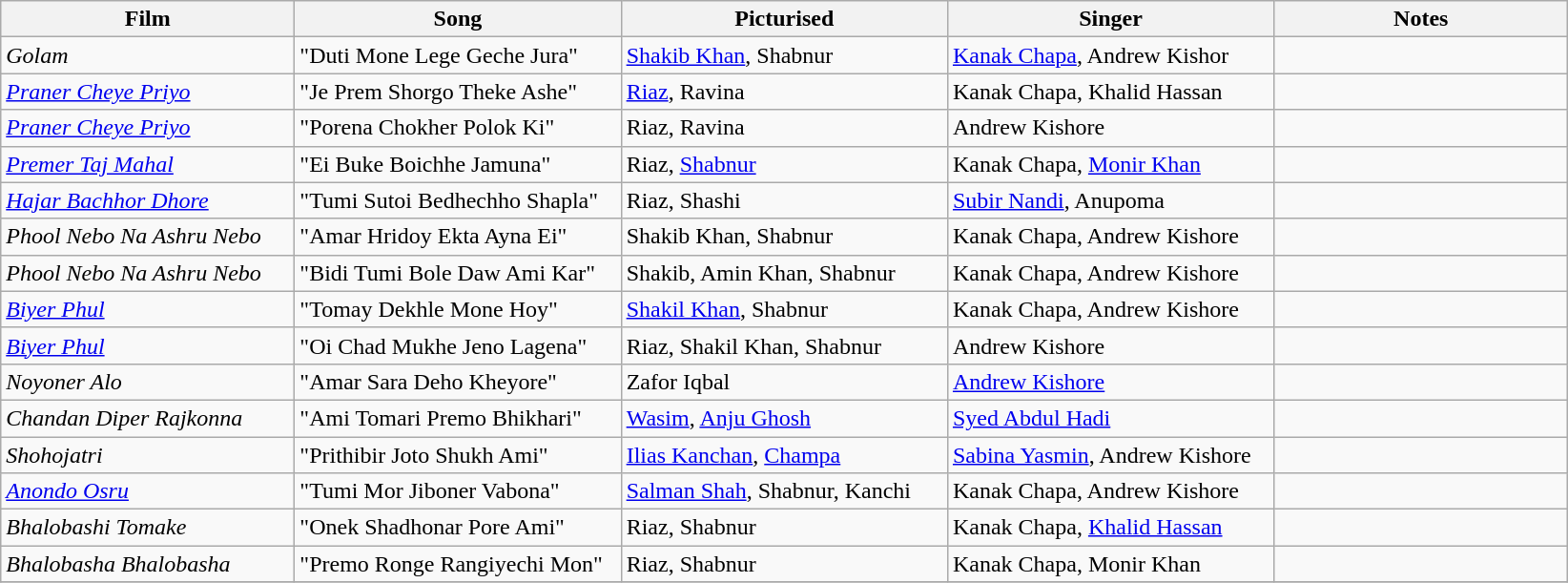<table class="wikitable sortable">
<tr>
<th width= "18%">Film</th>
<th width= "20%">Song</th>
<th width= "20%">Picturised</th>
<th width= "20%">Singer</th>
<th width= "18%">Notes</th>
</tr>
<tr>
<td><em>Golam</em></td>
<td>"Duti Mone Lege Geche Jura"</td>
<td><a href='#'>Shakib Khan</a>, Shabnur</td>
<td><a href='#'>Kanak Chapa</a>, Andrew Kishor</td>
<td></td>
</tr>
<tr>
<td><em><a href='#'>Praner Cheye Priyo</a></em></td>
<td>"Je Prem Shorgo Theke Ashe"</td>
<td><a href='#'>Riaz</a>, Ravina</td>
<td>Kanak Chapa, Khalid Hassan</td>
<td></td>
</tr>
<tr>
<td><em><a href='#'>Praner Cheye Priyo</a></em></td>
<td>"Porena Chokher Polok Ki"</td>
<td>Riaz, Ravina</td>
<td>Andrew Kishore</td>
<td></td>
</tr>
<tr>
<td><em><a href='#'>Premer Taj Mahal</a></em></td>
<td>"Ei Buke Boichhe Jamuna"</td>
<td>Riaz, <a href='#'>Shabnur</a></td>
<td>Kanak Chapa, <a href='#'>Monir Khan</a></td>
<td></td>
</tr>
<tr>
<td><em><a href='#'>Hajar Bachhor Dhore</a></em></td>
<td>"Tumi Sutoi Bedhechho Shapla"</td>
<td>Riaz, Shashi</td>
<td><a href='#'>Subir Nandi</a>, Anupoma</td>
<td></td>
</tr>
<tr>
<td><em>Phool Nebo Na Ashru Nebo</em></td>
<td>"Amar Hridoy Ekta Ayna Ei"</td>
<td>Shakib Khan, Shabnur</td>
<td>Kanak Chapa, Andrew Kishore</td>
<td></td>
</tr>
<tr>
<td><em>Phool Nebo Na Ashru Nebo</em></td>
<td>"Bidi Tumi Bole Daw Ami Kar"</td>
<td>Shakib, Amin Khan, Shabnur</td>
<td>Kanak Chapa, Andrew Kishore</td>
<td></td>
</tr>
<tr>
<td><em><a href='#'>Biyer Phul</a></em></td>
<td>"Tomay Dekhle Mone Hoy"</td>
<td><a href='#'>Shakil Khan</a>, Shabnur</td>
<td>Kanak Chapa, Andrew Kishore</td>
<td></td>
</tr>
<tr>
<td><em><a href='#'>Biyer Phul</a></em></td>
<td>"Oi Chad Mukhe Jeno Lagena"</td>
<td>Riaz, Shakil Khan, Shabnur</td>
<td>Andrew Kishore</td>
<td></td>
</tr>
<tr>
<td><em>Noyoner Alo</em></td>
<td>"Amar Sara Deho Kheyore"</td>
<td>Zafor Iqbal</td>
<td><a href='#'>Andrew Kishore</a></td>
<td></td>
</tr>
<tr>
<td><em>Chandan Diper Rajkonna</em></td>
<td>"Ami Tomari Premo Bhikhari"</td>
<td><a href='#'>Wasim</a>, <a href='#'>Anju Ghosh</a></td>
<td><a href='#'>Syed Abdul Hadi</a></td>
<td></td>
</tr>
<tr>
<td><em>Shohojatri</em></td>
<td>"Prithibir Joto Shukh Ami"</td>
<td><a href='#'>Ilias Kanchan</a>, <a href='#'>Champa</a></td>
<td><a href='#'>Sabina Yasmin</a>, Andrew Kishore</td>
<td></td>
</tr>
<tr>
<td><em><a href='#'>Anondo Osru</a></em></td>
<td>"Tumi Mor Jiboner Vabona"</td>
<td><a href='#'>Salman Shah</a>, Shabnur, Kanchi</td>
<td>Kanak Chapa, Andrew Kishore</td>
<td></td>
</tr>
<tr>
<td><em>Bhalobashi Tomake</em></td>
<td>"Onek Shadhonar Pore Ami"</td>
<td>Riaz, Shabnur</td>
<td>Kanak Chapa, <a href='#'>Khalid Hassan</a></td>
<td></td>
</tr>
<tr>
<td><em>Bhalobasha Bhalobasha</em></td>
<td>"Premo Ronge Rangiyechi Mon"</td>
<td>Riaz, Shabnur</td>
<td>Kanak Chapa, Monir Khan</td>
<td></td>
</tr>
<tr>
</tr>
</table>
